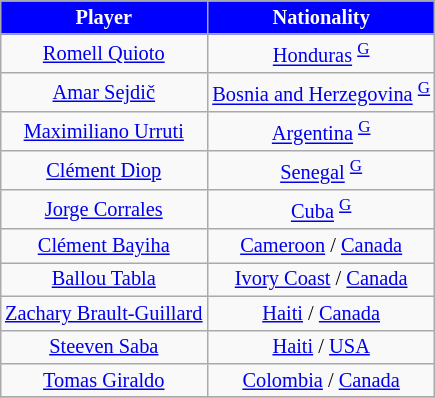<table class="wikitable" style="text-align:center; margin-left:1em; font-size:85%;">
<tr>
<th style="background:#00f; color:white; text-align:center;">Player</th>
<th style="background:#00f; color:white; text-align:center;">Nationality</th>
</tr>
<tr>
<td><a href='#'>Romell Quioto</a></td>
<td> <a href='#'>Honduras</a> <sup><a href='#'>G</a></sup></td>
</tr>
<tr>
<td><a href='#'>Amar Sejdič</a></td>
<td> <a href='#'>Bosnia and Herzegovina</a> <sup><a href='#'>G</a></sup></td>
</tr>
<tr>
<td><a href='#'>Maximiliano Urruti</a></td>
<td> <a href='#'>Argentina</a> <sup><a href='#'>G</a></sup></td>
</tr>
<tr>
<td><a href='#'>Clément Diop</a></td>
<td> <a href='#'>Senegal</a> <sup><a href='#'>G</a></sup></td>
</tr>
<tr>
<td><a href='#'>Jorge Corrales</a></td>
<td> <a href='#'>Cuba</a> <sup><a href='#'>G</a></sup></td>
</tr>
<tr>
<td><a href='#'>Clément Bayiha</a></td>
<td> <a href='#'>Cameroon</a> /  <a href='#'>Canada</a></td>
</tr>
<tr>
<td><a href='#'>Ballou Tabla</a></td>
<td> <a href='#'>Ivory Coast</a> /  <a href='#'>Canada</a></td>
</tr>
<tr>
<td><a href='#'>Zachary Brault-Guillard</a></td>
<td> <a href='#'>Haiti</a> /  <a href='#'>Canada</a></td>
</tr>
<tr>
<td><a href='#'>Steeven Saba</a></td>
<td> <a href='#'>Haiti</a> /  <a href='#'>USA</a></td>
</tr>
<tr>
<td><a href='#'>Tomas Giraldo</a></td>
<td> <a href='#'>Colombia</a> /  <a href='#'>Canada</a></td>
</tr>
<tr>
</tr>
</table>
